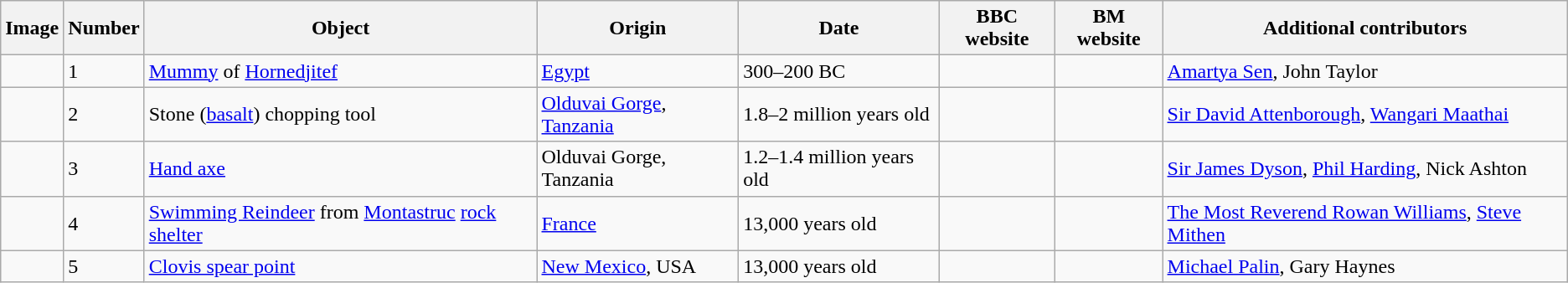<table class="wikitable">
<tr>
<th>Image</th>
<th>Number</th>
<th>Object</th>
<th>Origin</th>
<th>Date</th>
<th>BBC website</th>
<th>BM website</th>
<th>Additional contributors</th>
</tr>
<tr>
<td></td>
<td>1</td>
<td><a href='#'>Mummy</a> of <a href='#'>Hornedjitef</a></td>
<td><a href='#'>Egypt</a></td>
<td>300–200 BC</td>
<td></td>
<td></td>
<td><a href='#'>Amartya Sen</a>, John Taylor</td>
</tr>
<tr>
<td></td>
<td>2</td>
<td>Stone (<a href='#'>basalt</a>) chopping tool</td>
<td><a href='#'>Olduvai Gorge</a>, <a href='#'>Tanzania</a></td>
<td>1.8–2 million years old</td>
<td></td>
<td></td>
<td><a href='#'>Sir David Attenborough</a>, <a href='#'>Wangari Maathai</a></td>
</tr>
<tr>
<td></td>
<td>3</td>
<td><a href='#'>Hand axe</a></td>
<td>Olduvai Gorge, Tanzania</td>
<td>1.2–1.4 million years old</td>
<td></td>
<td></td>
<td><a href='#'>Sir James Dyson</a>, <a href='#'>Phil Harding</a>, Nick Ashton</td>
</tr>
<tr>
<td></td>
<td>4</td>
<td><a href='#'>Swimming Reindeer</a> from <a href='#'>Montastruc</a> <a href='#'>rock shelter</a></td>
<td><a href='#'>France</a></td>
<td>13,000 years old</td>
<td></td>
<td></td>
<td><a href='#'>The Most Reverend Rowan Williams</a>, <a href='#'>Steve Mithen</a></td>
</tr>
<tr>
<td></td>
<td>5</td>
<td><a href='#'>Clovis spear point</a></td>
<td><a href='#'>New Mexico</a>, USA</td>
<td>13,000 years old</td>
<td></td>
<td></td>
<td><a href='#'>Michael Palin</a>, Gary Haynes</td>
</tr>
</table>
